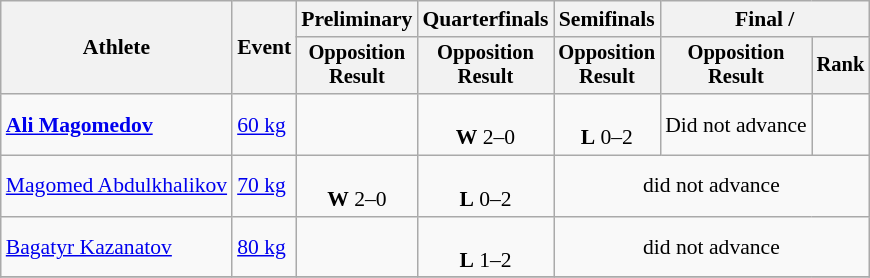<table class="wikitable" style="text-align:center; font-size:90%">
<tr>
<th rowspan=2>Athlete</th>
<th rowspan=2>Event</th>
<th>Preliminary</th>
<th>Quarterfinals</th>
<th>Semifinals</th>
<th colspan=2>Final / </th>
</tr>
<tr style="font-size:95%">
<th>Opposition<br>Result</th>
<th>Opposition<br>Result</th>
<th>Opposition<br>Result</th>
<th>Opposition<br>Result</th>
<th>Rank</th>
</tr>
<tr>
<td align=left><strong><a href='#'>Ali Magomedov</a></strong></td>
<td align=left><a href='#'>60 kg</a></td>
<td></td>
<td><br><strong>W</strong> 2–0</td>
<td><br><strong>L</strong> 0–2</td>
<td>Did not advance</td>
<td></td>
</tr>
<tr>
<td align=left><a href='#'>Magomed Abdulkhalikov</a></td>
<td align=left><a href='#'>70 kg</a></td>
<td><br><strong>W</strong> 2–0</td>
<td><br><strong>L</strong> 0–2</td>
<td colspan=3>did not advance</td>
</tr>
<tr>
<td align=left><a href='#'>Bagatyr Kazanatov</a></td>
<td align=left><a href='#'>80 kg</a></td>
<td></td>
<td><br><strong>L</strong> 1–2</td>
<td colspan=3>did not advance</td>
</tr>
<tr>
</tr>
</table>
